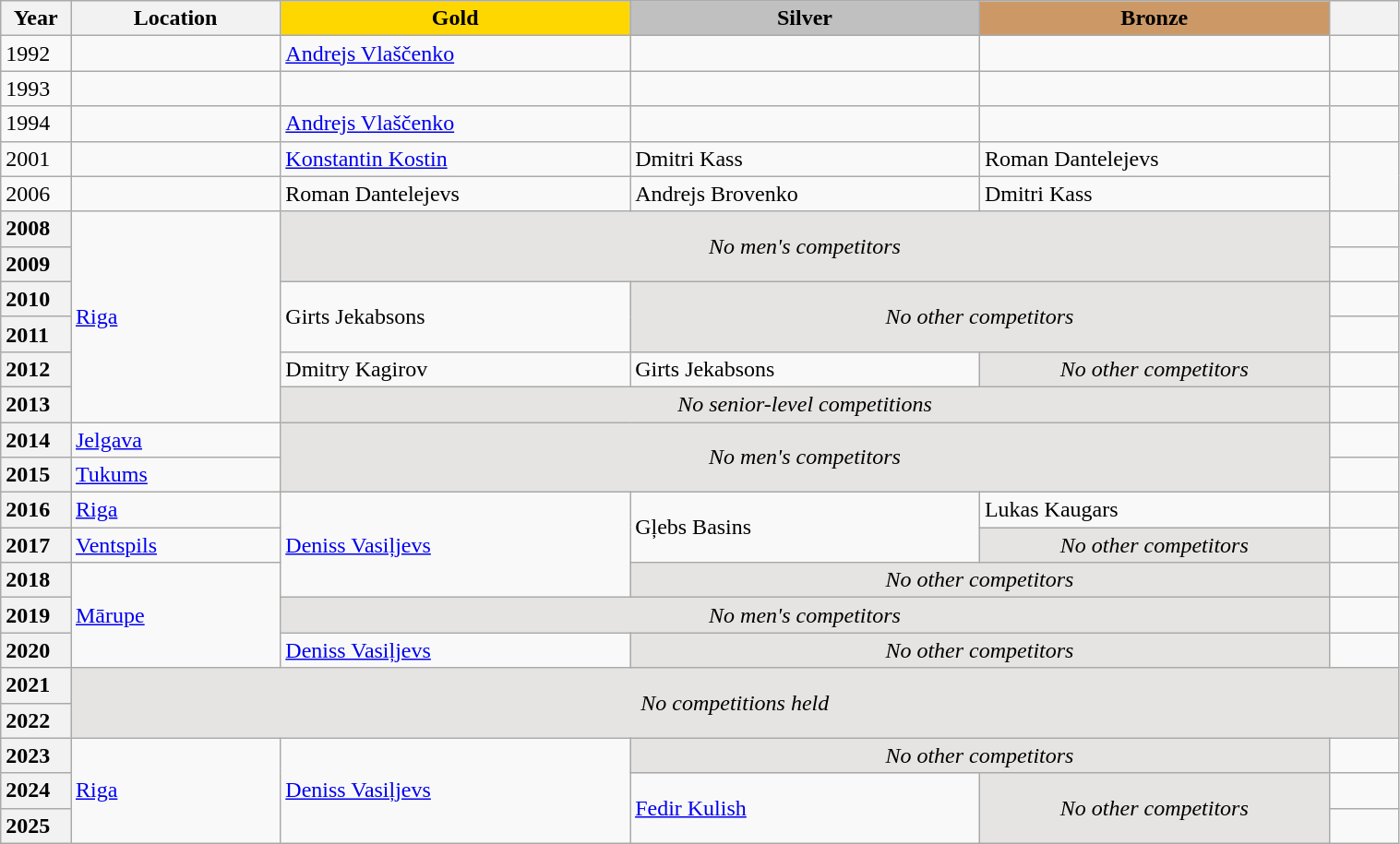<table class="wikitable unsortable" style="text-align:left; width:80%">
<tr>
<th scope="col" style="text-align:center; width:5%">Year</th>
<th scope="col" style="text-align:center; width:15%">Location</th>
<td scope="col" style="text-align:center; width:25%; background:gold"><strong>Gold</strong></td>
<td scope="col" style="text-align:center; width:25%; background:silver"><strong>Silver</strong></td>
<td scope="col" style="text-align:center; width:25%; background:#c96"><strong>Bronze</strong></td>
<th scope="col" style="text-align:center; width:5%"></th>
</tr>
<tr>
<td>1992</td>
<td></td>
<td><a href='#'>Andrejs Vlaščenko</a></td>
<td></td>
<td></td>
<td></td>
</tr>
<tr>
<td>1993</td>
<td></td>
<td></td>
<td></td>
<td></td>
<td></td>
</tr>
<tr>
<td>1994</td>
<td></td>
<td><a href='#'>Andrejs Vlaščenko</a></td>
<td></td>
<td></td>
<td></td>
</tr>
<tr>
<td>2001</td>
<td></td>
<td><a href='#'>Konstantin Kostin</a></td>
<td>Dmitri Kass</td>
<td>Roman Dantelejevs</td>
<td rowspan="2"></td>
</tr>
<tr>
<td>2006</td>
<td></td>
<td>Roman Dantelejevs</td>
<td>Andrejs Brovenko</td>
<td>Dmitri Kass</td>
</tr>
<tr>
<th scope="row" style="text-align:left">2008</th>
<td rowspan="6"><a href='#'>Riga</a></td>
<td colspan="3" rowspan="2" align="center" bgcolor="e5e4e2"><em>No men's competitors</em></td>
<td></td>
</tr>
<tr>
<th scope="row" style="text-align:left">2009</th>
<td></td>
</tr>
<tr>
<th scope="row" style="text-align:left">2010</th>
<td rowspan="2">Girts Jekabsons</td>
<td colspan="2" rowspan="2" align="center" bgcolor="e5e4e2"><em>No other competitors</em></td>
<td></td>
</tr>
<tr>
<th scope="row" style="text-align:left">2011</th>
<td></td>
</tr>
<tr>
<th scope="row" style="text-align:left">2012</th>
<td>Dmitry Kagirov</td>
<td>Girts Jekabsons</td>
<td align="center" bgcolor="e5e4e2"><em>No other competitors</em></td>
<td></td>
</tr>
<tr>
<th scope="row" style="text-align:left">2013</th>
<td colspan="3" align="center" bgcolor="e5e4e2"><em>No senior-level competitions</em></td>
<td></td>
</tr>
<tr>
<th scope="row" style="text-align:left">2014</th>
<td><a href='#'>Jelgava</a></td>
<td colspan="3" rowspan="2" align="center" bgcolor="e5e4e2"><em>No men's competitors</em></td>
<td></td>
</tr>
<tr>
<th scope="row" style="text-align:left">2015</th>
<td><a href='#'>Tukums</a></td>
<td></td>
</tr>
<tr>
<th scope="row" style="text-align:left">2016</th>
<td><a href='#'>Riga</a></td>
<td rowspan="3"><a href='#'>Deniss Vasiļjevs</a></td>
<td rowspan="2">Gļebs Basins</td>
<td>Lukas Kaugars</td>
<td></td>
</tr>
<tr>
<th scope="row" style="text-align:left">2017</th>
<td><a href='#'>Ventspils</a></td>
<td align="center" bgcolor="e5e4e2"><em>No other competitors</em></td>
<td></td>
</tr>
<tr>
<th scope="row" style="text-align:left">2018</th>
<td rowspan="3"><a href='#'>Mārupe</a></td>
<td colspan="2" align="center" bgcolor="e5e4e2"><em>No other competitors</em></td>
<td></td>
</tr>
<tr>
<th scope="row" style="text-align:left">2019</th>
<td colspan="3" align="center" bgcolor="e5e4e2"><em>No men's competitors</em></td>
<td></td>
</tr>
<tr>
<th scope="row" style="text-align:left">2020</th>
<td><a href='#'>Deniss Vasiļjevs</a></td>
<td colspan="2" align="center" bgcolor="e5e4e2"><em>No other competitors</em></td>
<td></td>
</tr>
<tr>
<th scope="row" style="text-align:left">2021</th>
<td colspan="5" rowspan="2" align="center" bgcolor="e5e4e2"><em>No competitions held</em></td>
</tr>
<tr>
<th scope="row" style="text-align:left">2022</th>
</tr>
<tr>
<th scope="row" style="text-align:left">2023</th>
<td rowspan="3"><a href='#'>Riga</a></td>
<td rowspan="3"><a href='#'>Deniss Vasiļjevs</a></td>
<td colspan="2" align="center" bgcolor="e5e4e2"><em>No other competitors</em></td>
<td></td>
</tr>
<tr>
<th scope="row" style="text-align:left">2024</th>
<td rowspan="2"><a href='#'>Fedir Kulish</a></td>
<td rowspan="2" align="center" bgcolor="e5e4e2"><em>No other competitors</em></td>
<td></td>
</tr>
<tr>
<th scope="row" style="text-align:left">2025</th>
<td></td>
</tr>
</table>
